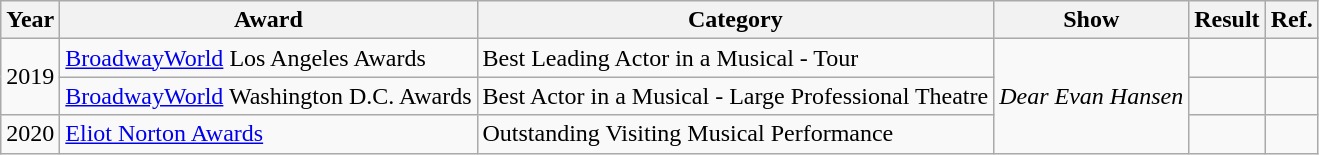<table class="wikitable">
<tr>
<th>Year</th>
<th>Award</th>
<th>Category</th>
<th>Show</th>
<th>Result</th>
<th>Ref.</th>
</tr>
<tr>
<td rowspan = "2">2019</td>
<td><a href='#'>BroadwayWorld</a> Los Angeles Awards</td>
<td>Best Leading Actor in a Musical - Tour</td>
<td rowspan = "3"><em>Dear Evan Hansen</em></td>
<td></td>
<td></td>
</tr>
<tr>
<td><a href='#'>BroadwayWorld</a> Washington D.C. Awards</td>
<td>Best Actor in a Musical - Large Professional Theatre</td>
<td></td>
<td></td>
</tr>
<tr>
<td>2020</td>
<td><a href='#'>Eliot Norton Awards</a></td>
<td>Outstanding Visiting Musical Performance</td>
<td></td>
<td></td>
</tr>
</table>
